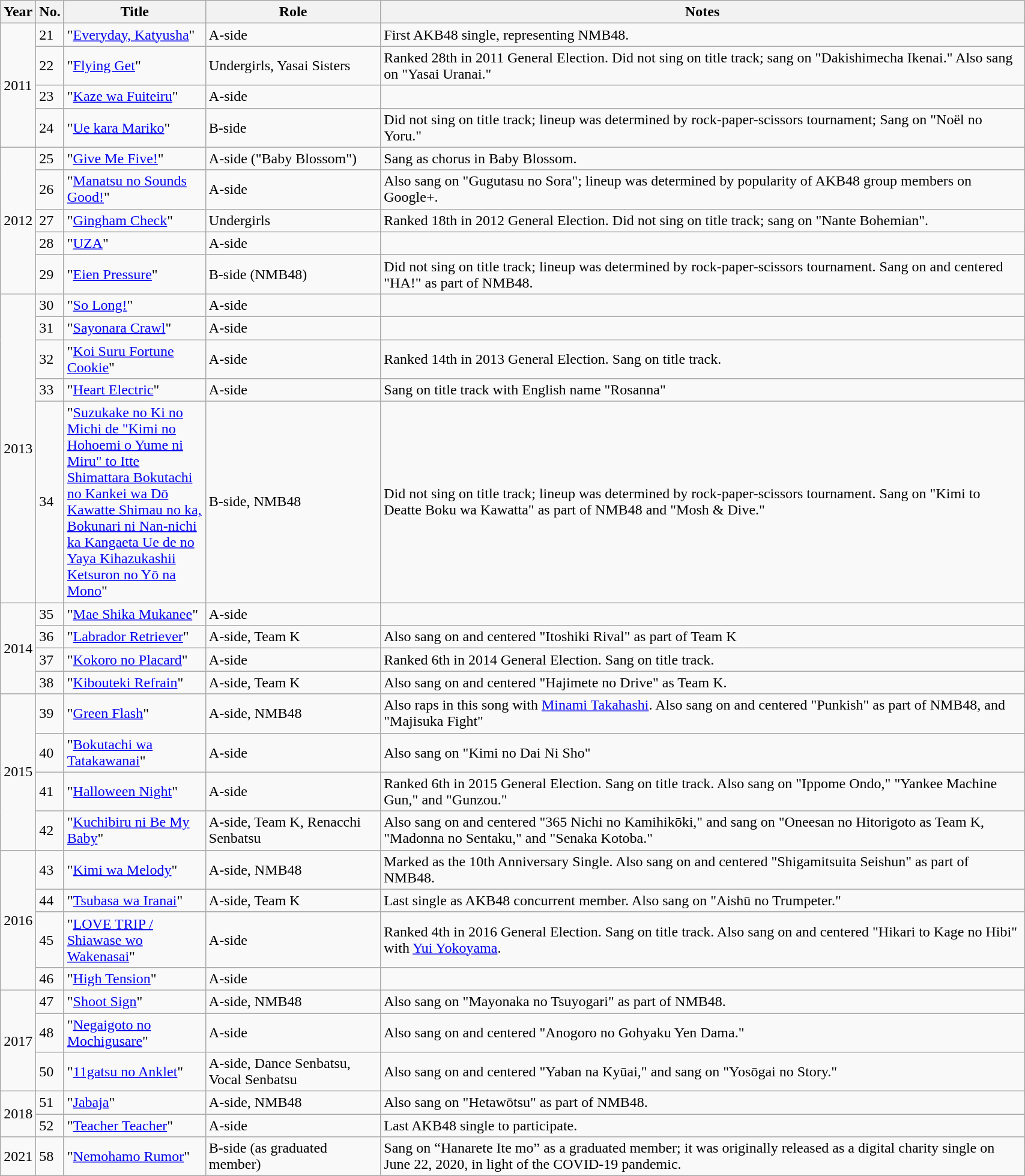<table class="wikitable sortable mw-collapsible" style="width:90%;">
<tr>
<th>Year</th>
<th data-sort-type="number">No.</th>
<th style="width:150px;">Title</th>
<th>Role</th>
<th class="unsortable">Notes</th>
</tr>
<tr>
<td rowspan="4">2011</td>
<td>21</td>
<td>"<a href='#'>Everyday, Katyusha</a>"</td>
<td>A-side</td>
<td>First AKB48 single, representing NMB48.</td>
</tr>
<tr>
<td>22</td>
<td>"<a href='#'>Flying Get</a>"</td>
<td>Undergirls, Yasai Sisters</td>
<td>Ranked 28th in 2011 General Election. Did not sing on title track; sang on "Dakishimecha Ikenai." Also sang on "Yasai Uranai."</td>
</tr>
<tr>
<td>23</td>
<td>"<a href='#'>Kaze wa Fuiteiru</a>"</td>
<td>A-side</td>
<td></td>
</tr>
<tr>
<td>24</td>
<td>"<a href='#'>Ue kara Mariko</a>"</td>
<td>B-side</td>
<td>Did not sing on title track; lineup was determined by rock-paper-scissors tournament; Sang on "Noël no Yoru."</td>
</tr>
<tr>
<td rowspan="5">2012</td>
<td>25</td>
<td>"<a href='#'>Give Me Five!</a>"</td>
<td>A-side ("Baby Blossom")</td>
<td>Sang as chorus in Baby Blossom.</td>
</tr>
<tr>
<td>26</td>
<td>"<a href='#'>Manatsu no Sounds Good!</a>"</td>
<td>A-side</td>
<td>Also sang on "Gugutasu no Sora"; lineup was determined by popularity of AKB48 group members on Google+.</td>
</tr>
<tr>
<td>27</td>
<td>"<a href='#'>Gingham Check</a>"</td>
<td>Undergirls</td>
<td>Ranked 18th in 2012 General Election. Did not sing on title track; sang on "Nante Bohemian".</td>
</tr>
<tr>
<td>28</td>
<td>"<a href='#'>UZA</a>"</td>
<td>A-side</td>
<td></td>
</tr>
<tr>
<td>29</td>
<td>"<a href='#'>Eien Pressure</a>"</td>
<td>B-side (NMB48)</td>
<td>Did not sing on title track; lineup was determined by rock-paper-scissors tournament. Sang on and centered "HA!" as part of NMB48.</td>
</tr>
<tr>
<td rowspan="5">2013</td>
<td>30</td>
<td>"<a href='#'>So Long!</a>"</td>
<td>A-side</td>
<td></td>
</tr>
<tr>
<td>31</td>
<td>"<a href='#'>Sayonara Crawl</a>"</td>
<td>A-side</td>
<td></td>
</tr>
<tr>
<td>32</td>
<td>"<a href='#'>Koi Suru Fortune Cookie</a>"</td>
<td>A-side</td>
<td>Ranked 14th in 2013 General Election. Sang on title track.</td>
</tr>
<tr>
<td>33</td>
<td>"<a href='#'>Heart Electric</a>"</td>
<td>A-side</td>
<td>Sang on title track with English name "Rosanna"</td>
</tr>
<tr>
<td>34</td>
<td>"<a href='#'>Suzukake no Ki no Michi de "Kimi no Hohoemi o Yume ni Miru" to Itte Shimattara Bokutachi no Kankei wa Dō Kawatte Shimau no ka, Bokunari ni Nan-nichi ka Kangaeta Ue de no Yaya Kihazukashii Ketsuron no Yō na Mono</a>"</td>
<td>B-side, NMB48</td>
<td>Did not sing on title track; lineup was determined by rock-paper-scissors tournament. Sang on "Kimi to Deatte Boku wa Kawatta" as part of NMB48 and "Mosh & Dive."</td>
</tr>
<tr>
<td rowspan="4">2014</td>
<td>35</td>
<td>"<a href='#'>Mae Shika Mukanee</a>"</td>
<td>A-side</td>
<td></td>
</tr>
<tr>
<td>36</td>
<td>"<a href='#'>Labrador Retriever</a>"</td>
<td>A-side, Team K</td>
<td>Also sang on and centered "Itoshiki Rival" as part of Team K</td>
</tr>
<tr>
<td>37</td>
<td>"<a href='#'>Kokoro no Placard</a>"</td>
<td>A-side</td>
<td>Ranked 6th in 2014 General Election. Sang on title track.</td>
</tr>
<tr>
<td>38</td>
<td>"<a href='#'>Kibouteki Refrain</a>"</td>
<td>A-side, Team K</td>
<td>Also sang on and centered "Hajimete no Drive" as Team K.</td>
</tr>
<tr>
<td rowspan="4">2015</td>
<td>39</td>
<td>"<a href='#'>Green Flash</a>"</td>
<td>A-side, NMB48</td>
<td>Also raps in this song with <a href='#'>Minami Takahashi</a>. Also sang on and centered "Punkish" as part of NMB48, and "Majisuka Fight"</td>
</tr>
<tr>
<td>40</td>
<td>"<a href='#'>Bokutachi wa Tatakawanai</a>"</td>
<td>A-side</td>
<td>Also sang on "Kimi no Dai Ni Sho"</td>
</tr>
<tr>
<td>41</td>
<td>"<a href='#'>Halloween Night</a>"</td>
<td>A-side</td>
<td>Ranked 6th in 2015 General Election. Sang on title track. Also sang on "Ippome Ondo," "Yankee Machine Gun," and "Gunzou."</td>
</tr>
<tr>
<td>42</td>
<td>"<a href='#'>Kuchibiru ni Be My Baby</a>"</td>
<td>A-side, Team K, Renacchi Senbatsu</td>
<td>Also sang on and centered "365 Nichi no Kamihikōki," and sang on "Oneesan no Hitorigoto as Team K, "Madonna no Sentaku," and "Senaka Kotoba."</td>
</tr>
<tr>
<td rowspan="4">2016</td>
<td>43</td>
<td>"<a href='#'>Kimi wa Melody</a>"</td>
<td>A-side, NMB48</td>
<td>Marked as the 10th Anniversary Single. Also sang on and centered "Shigamitsuita Seishun" as part of NMB48.</td>
</tr>
<tr>
<td>44</td>
<td>"<a href='#'>Tsubasa wa Iranai</a>"</td>
<td>A-side, Team K</td>
<td>Last single as AKB48 concurrent member. Also sang on "Aishū no Trumpeter."</td>
</tr>
<tr>
<td>45</td>
<td>"<a href='#'>LOVE TRIP / Shiawase wo Wakenasai</a>"</td>
<td>A-side</td>
<td>Ranked 4th in 2016 General Election. Sang on title track. Also sang on and centered "Hikari to Kage no Hibi" with <a href='#'>Yui Yokoyama</a>.</td>
</tr>
<tr>
<td>46</td>
<td>"<a href='#'>High Tension</a>"</td>
<td>A-side</td>
<td></td>
</tr>
<tr>
<td rowspan="3">2017</td>
<td>47</td>
<td>"<a href='#'>Shoot Sign</a>"</td>
<td>A-side, NMB48</td>
<td>Also sang on "Mayonaka no Tsuyogari" as part of NMB48.</td>
</tr>
<tr>
<td>48</td>
<td>"<a href='#'>Negaigoto no Mochigusare</a>"</td>
<td>A-side</td>
<td>Also sang on and centered "Anogoro no Gohyaku Yen Dama."</td>
</tr>
<tr>
<td>50</td>
<td>"<a href='#'>11gatsu no Anklet</a>"</td>
<td>A-side, Dance Senbatsu, Vocal Senbatsu</td>
<td>Also sang on and centered "Yaban na Kyūai," and sang on "Yosōgai no Story."</td>
</tr>
<tr>
<td rowspan="2">2018</td>
<td>51</td>
<td>"<a href='#'>Jabaja</a>"</td>
<td>A-side, NMB48</td>
<td>Also sang on "Hetawōtsu" as part of NMB48.</td>
</tr>
<tr>
<td>52</td>
<td>"<a href='#'>Teacher Teacher</a>"</td>
<td>A-side</td>
<td>Last AKB48 single to participate.</td>
</tr>
<tr>
<td>2021</td>
<td>58</td>
<td>"<a href='#'>Nemohamo Rumor</a>"</td>
<td>B-side (as graduated member)</td>
<td>Sang on “Hanarete Ite mo” as a graduated member; it was originally released as a digital charity single on June 22, 2020, in light of the COVID-19 pandemic.</td>
</tr>
</table>
